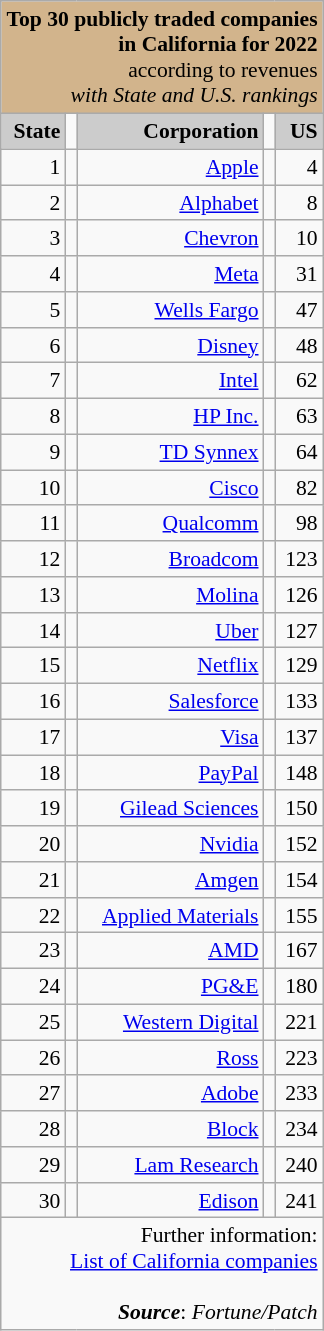<table class="wikitable"  style="float:right; font-size:90%; text-align:right">
<tr>
<td colspan="6" style="background:tan;"><strong>Top 30 publicly traded companies<br> in California for 2022</strong><br>according to revenues<br><em>with State and U.S. rankings</em></td>
</tr>
<tr>
<td style="background:#ccc;"><strong>State</strong></td>
<td></td>
<td style="background:#ccc;"><strong>Corporation</strong></td>
<td></td>
<td style="background:#ccc;"><strong>US</strong></td>
</tr>
<tr>
<td>1</td>
<td></td>
<td><a href='#'>Apple</a></td>
<td></td>
<td>4</td>
</tr>
<tr>
<td>2</td>
<td></td>
<td><a href='#'>Alphabet</a></td>
<td></td>
<td>8</td>
</tr>
<tr>
<td>3</td>
<td></td>
<td><a href='#'>Chevron</a></td>
<td></td>
<td>10</td>
</tr>
<tr>
<td>4</td>
<td></td>
<td><a href='#'>Meta</a></td>
<td></td>
<td>31</td>
</tr>
<tr>
<td>5</td>
<td></td>
<td><a href='#'>Wells Fargo</a></td>
<td></td>
<td>47</td>
</tr>
<tr>
<td>6</td>
<td></td>
<td><a href='#'>Disney</a></td>
<td></td>
<td>48</td>
</tr>
<tr>
<td>7</td>
<td></td>
<td><a href='#'>Intel</a></td>
<td></td>
<td>62</td>
</tr>
<tr>
<td>8</td>
<td></td>
<td><a href='#'>HP Inc.</a></td>
<td></td>
<td>63</td>
</tr>
<tr>
<td>9</td>
<td></td>
<td><a href='#'>TD Synnex</a></td>
<td></td>
<td>64</td>
</tr>
<tr>
<td>10</td>
<td></td>
<td><a href='#'>Cisco</a></td>
<td></td>
<td>82</td>
</tr>
<tr>
<td>11</td>
<td></td>
<td><a href='#'>Qualcomm</a></td>
<td></td>
<td>98</td>
</tr>
<tr>
<td>12</td>
<td></td>
<td><a href='#'>Broadcom</a></td>
<td></td>
<td>123</td>
</tr>
<tr>
<td>13</td>
<td></td>
<td><a href='#'>Molina</a></td>
<td></td>
<td>126</td>
</tr>
<tr>
<td>14</td>
<td></td>
<td><a href='#'>Uber</a></td>
<td></td>
<td>127</td>
</tr>
<tr>
<td>15</td>
<td></td>
<td><a href='#'>Netflix</a></td>
<td></td>
<td>129</td>
</tr>
<tr>
<td>16</td>
<td></td>
<td><a href='#'>Salesforce</a></td>
<td></td>
<td>133</td>
</tr>
<tr>
<td>17</td>
<td></td>
<td><a href='#'>Visa</a></td>
<td></td>
<td>137</td>
</tr>
<tr>
<td>18</td>
<td></td>
<td><a href='#'>PayPal</a></td>
<td></td>
<td>148</td>
</tr>
<tr>
<td>19</td>
<td></td>
<td><a href='#'>Gilead Sciences</a></td>
<td></td>
<td>150</td>
</tr>
<tr>
<td>20</td>
<td></td>
<td><a href='#'>Nvidia</a></td>
<td></td>
<td>152</td>
</tr>
<tr>
<td>21</td>
<td></td>
<td><a href='#'>Amgen</a></td>
<td></td>
<td>154</td>
</tr>
<tr>
<td>22</td>
<td></td>
<td><a href='#'>Applied Materials</a></td>
<td></td>
<td>155</td>
</tr>
<tr>
<td>23</td>
<td></td>
<td><a href='#'>AMD</a></td>
<td></td>
<td>167</td>
</tr>
<tr>
<td>24</td>
<td></td>
<td><a href='#'>PG&E</a></td>
<td></td>
<td>180</td>
</tr>
<tr>
<td>25</td>
<td></td>
<td><a href='#'>Western Digital</a></td>
<td></td>
<td>221</td>
</tr>
<tr>
<td>26</td>
<td></td>
<td><a href='#'>Ross</a></td>
<td></td>
<td>223</td>
</tr>
<tr>
<td>27</td>
<td></td>
<td><a href='#'>Adobe</a></td>
<td></td>
<td>233</td>
</tr>
<tr>
<td>28</td>
<td></td>
<td><a href='#'>Block</a></td>
<td></td>
<td>234</td>
</tr>
<tr>
<td>29</td>
<td></td>
<td><a href='#'>Lam Research</a></td>
<td></td>
<td>240</td>
</tr>
<tr>
<td>30</td>
<td></td>
<td><a href='#'>Edison</a></td>
<td></td>
<td>241</td>
</tr>
<tr>
<td colspan="5">Further information:<br><a href='#'>List of California companies</a><br><br><strong><em>Source</em></strong>: <em>Fortune/Patch</em></td>
</tr>
</table>
